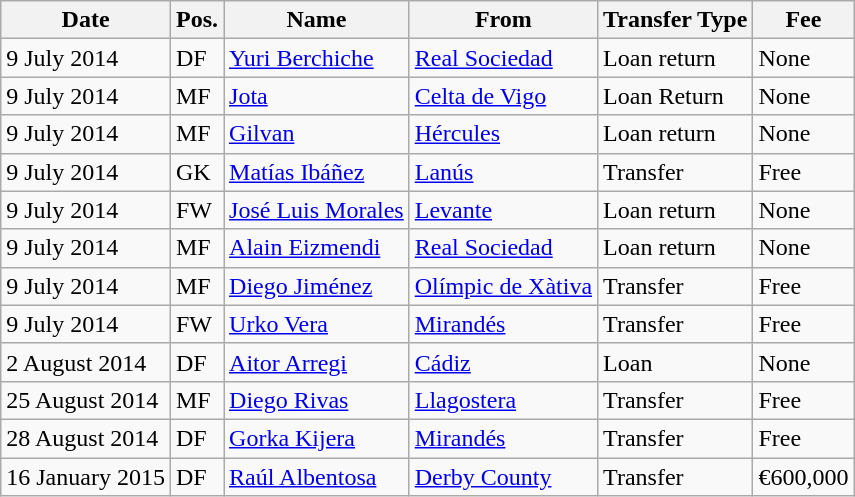<table class="wikitable" style="text-align:left">
<tr>
<th>Date</th>
<th>Pos.</th>
<th>Name</th>
<th>From</th>
<th>Transfer Type</th>
<th>Fee</th>
</tr>
<tr>
<td>9 July 2014</td>
<td>DF</td>
<td> <a href='#'>Yuri Berchiche</a></td>
<td> <a href='#'>Real Sociedad</a></td>
<td>Loan return</td>
<td>None</td>
</tr>
<tr>
<td>9 July 2014</td>
<td>MF</td>
<td> <a href='#'>Jota</a></td>
<td> <a href='#'>Celta de Vigo</a></td>
<td>Loan Return</td>
<td>None</td>
</tr>
<tr>
<td>9 July 2014</td>
<td>MF</td>
<td> <a href='#'>Gilvan</a></td>
<td> <a href='#'>Hércules</a></td>
<td>Loan return</td>
<td>None</td>
</tr>
<tr>
<td>9 July 2014</td>
<td>GK</td>
<td> <a href='#'>Matías Ibáñez</a></td>
<td> <a href='#'>Lanús</a></td>
<td>Transfer</td>
<td>Free</td>
</tr>
<tr>
<td>9 July 2014</td>
<td>FW</td>
<td> <a href='#'>José Luis Morales</a></td>
<td> <a href='#'>Levante</a></td>
<td>Loan return</td>
<td>None</td>
</tr>
<tr>
<td>9 July 2014</td>
<td>MF</td>
<td> <a href='#'>Alain Eizmendi</a></td>
<td> <a href='#'>Real Sociedad</a></td>
<td>Loan return</td>
<td>None</td>
</tr>
<tr>
<td>9 July 2014</td>
<td>MF</td>
<td> <a href='#'>Diego Jiménez</a></td>
<td> <a href='#'>Olímpic de Xàtiva</a></td>
<td>Transfer</td>
<td>Free</td>
</tr>
<tr>
<td>9 July 2014</td>
<td>FW</td>
<td> <a href='#'>Urko Vera</a></td>
<td> <a href='#'>Mirandés</a></td>
<td>Transfer</td>
<td>Free</td>
</tr>
<tr>
<td>2 August 2014</td>
<td>DF</td>
<td> <a href='#'>Aitor Arregi</a></td>
<td> <a href='#'>Cádiz</a></td>
<td>Loan</td>
<td>None</td>
</tr>
<tr>
<td>25 August 2014</td>
<td>MF</td>
<td> <a href='#'>Diego Rivas</a></td>
<td> <a href='#'>Llagostera</a></td>
<td>Transfer</td>
<td>Free</td>
</tr>
<tr>
<td>28 August 2014</td>
<td>DF</td>
<td> <a href='#'>Gorka Kijera</a></td>
<td> <a href='#'>Mirandés</a></td>
<td>Transfer</td>
<td>Free</td>
</tr>
<tr>
<td>16 January 2015</td>
<td>DF</td>
<td> <a href='#'>Raúl Albentosa</a></td>
<td> <a href='#'>Derby County</a></td>
<td>Transfer</td>
<td>€600,000</td>
</tr>
</table>
